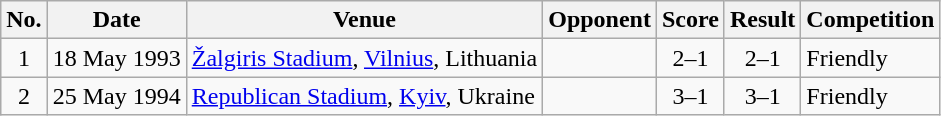<table class="wikitable sortable">
<tr>
<th scope="col">No.</th>
<th scope="col">Date</th>
<th scope="col">Venue</th>
<th scope="col">Opponent</th>
<th scope="col">Score</th>
<th scope="col">Result</th>
<th scope="col">Competition</th>
</tr>
<tr>
<td style="text-align:center">1</td>
<td>18 May 1993</td>
<td><a href='#'>Žalgiris Stadium</a>, <a href='#'>Vilnius</a>, Lithuania</td>
<td></td>
<td style="text-align:center">2–1</td>
<td style="text-align:center">2–1</td>
<td>Friendly</td>
</tr>
<tr>
<td style="text-align:center">2</td>
<td>25 May 1994</td>
<td><a href='#'>Republican Stadium</a>, <a href='#'>Kyiv</a>, Ukraine</td>
<td></td>
<td style="text-align:center">3–1</td>
<td style="text-align:center">3–1</td>
<td>Friendly</td>
</tr>
</table>
